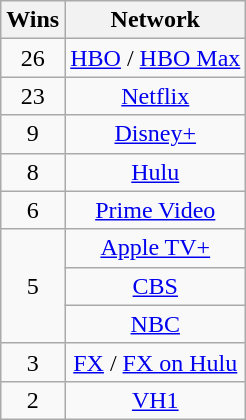<table class="wikitable sortable" style="text-align:center;">
<tr>
<th scope="col">Wins</th>
<th scope="col">Network</th>
</tr>
<tr>
<td>26</td>
<td><a href='#'>HBO</a> / <a href='#'>HBO Max</a></td>
</tr>
<tr>
<td>23</td>
<td><a href='#'>Netflix</a></td>
</tr>
<tr>
<td>9</td>
<td><a href='#'>Disney+</a></td>
</tr>
<tr>
<td>8</td>
<td><a href='#'>Hulu</a></td>
</tr>
<tr>
<td>6</td>
<td><a href='#'>Prime Video</a></td>
</tr>
<tr>
<td rowspan="3">5</td>
<td><a href='#'>Apple TV+</a></td>
</tr>
<tr>
<td><a href='#'>CBS</a></td>
</tr>
<tr>
<td><a href='#'>NBC</a></td>
</tr>
<tr>
<td>3</td>
<td><a href='#'>FX</a> / <a href='#'>FX on Hulu</a></td>
</tr>
<tr>
<td>2</td>
<td><a href='#'>VH1</a></td>
</tr>
</table>
